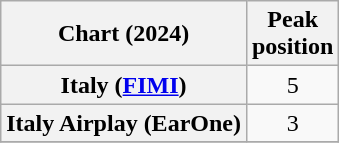<table class="wikitable sortable plainrowheaders" style="text-align:center;">
<tr>
<th scope="col">Chart (2024)</th>
<th scope="col">Peak<br>position</th>
</tr>
<tr>
<th scope="row">Italy (<a href='#'>FIMI</a>)</th>
<td>5</td>
</tr>
<tr>
<th scope="row">Italy Airplay (EarOne)</th>
<td>3</td>
</tr>
<tr>
</tr>
</table>
